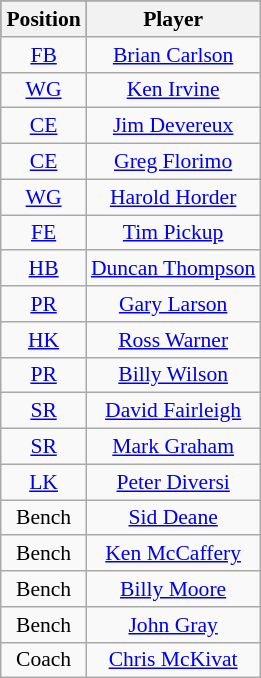<table class="wikitable" style="font-size:90%; margin-left:1em;">
<tr style="background:#f03;">
<th>Position</th>
<th>Player</th>
</tr>
<tr align=center>
<td><a href='#'>FB</a></td>
<td><a href='#'>Brian Carlson</a></td>
</tr>
<tr align=center>
<td><a href='#'>WG</a></td>
<td><a href='#'>Ken Irvine</a></td>
</tr>
<tr align=center>
<td><a href='#'>CE</a></td>
<td><a href='#'>Jim Devereux</a></td>
</tr>
<tr align=center>
<td><a href='#'>CE</a></td>
<td><a href='#'>Greg Florimo</a></td>
</tr>
<tr align=center>
<td><a href='#'>WG</a></td>
<td><a href='#'>Harold Horder</a></td>
</tr>
<tr align=center>
<td><a href='#'>FE</a></td>
<td><a href='#'>Tim Pickup</a></td>
</tr>
<tr align=center>
<td><a href='#'>HB</a></td>
<td><a href='#'>Duncan Thompson</a></td>
</tr>
<tr align=center>
<td><a href='#'>PR</a></td>
<td><a href='#'>Gary Larson</a></td>
</tr>
<tr align=center>
<td><a href='#'>HK</a></td>
<td><a href='#'>Ross Warner</a></td>
</tr>
<tr align=center>
<td><a href='#'>PR</a></td>
<td><a href='#'>Billy Wilson</a></td>
</tr>
<tr align=center>
<td><a href='#'>SR</a></td>
<td><a href='#'>David Fairleigh</a></td>
</tr>
<tr align=center>
<td><a href='#'>SR</a></td>
<td><a href='#'>Mark Graham</a></td>
</tr>
<tr align=center>
<td><a href='#'>LK</a></td>
<td><a href='#'>Peter Diversi</a></td>
</tr>
<tr align=center>
<td>Bench</td>
<td><a href='#'>Sid Deane</a></td>
</tr>
<tr align=center>
<td>Bench</td>
<td><a href='#'>Ken McCaffery</a></td>
</tr>
<tr align=center>
<td>Bench</td>
<td><a href='#'>Billy Moore</a></td>
</tr>
<tr align=center>
<td>Bench</td>
<td><a href='#'>John Gray</a></td>
</tr>
<tr align=center>
<td>Coach</td>
<td><a href='#'>Chris McKivat</a></td>
</tr>
</table>
